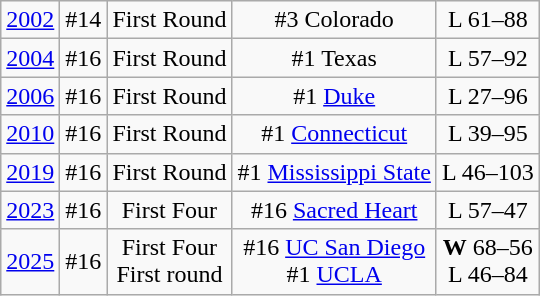<table class="wikitable">
<tr align="center">
<td><a href='#'>2002</a></td>
<td>#14</td>
<td>First Round</td>
<td>#3 Colorado</td>
<td>L 61–88</td>
</tr>
<tr align="center">
<td><a href='#'>2004</a></td>
<td>#16</td>
<td>First Round</td>
<td>#1 Texas</td>
<td>L 57–92</td>
</tr>
<tr align="center">
<td><a href='#'>2006</a></td>
<td>#16</td>
<td>First Round</td>
<td>#1 <a href='#'>Duke</a></td>
<td>L 27–96</td>
</tr>
<tr align="center">
<td><a href='#'>2010</a></td>
<td>#16</td>
<td>First Round</td>
<td>#1 <a href='#'>Connecticut</a></td>
<td>L 39–95</td>
</tr>
<tr align="center">
<td><a href='#'>2019</a></td>
<td>#16</td>
<td>First Round</td>
<td>#1 <a href='#'>Mississippi State</a></td>
<td>L 46–103</td>
</tr>
<tr align="center">
<td><a href='#'>2023</a></td>
<td>#16</td>
<td>First Four</td>
<td>#16 <a href='#'>Sacred Heart</a></td>
<td>L 57–47</td>
</tr>
<tr align="center">
<td><a href='#'>2025</a></td>
<td>#16</td>
<td>First Four<br>First round</td>
<td>#16 <a href='#'>UC San Diego</a><br>#1 <a href='#'>UCLA</a></td>
<td><strong>W</strong> 68–56<br>L 46–84</td>
</tr>
</table>
